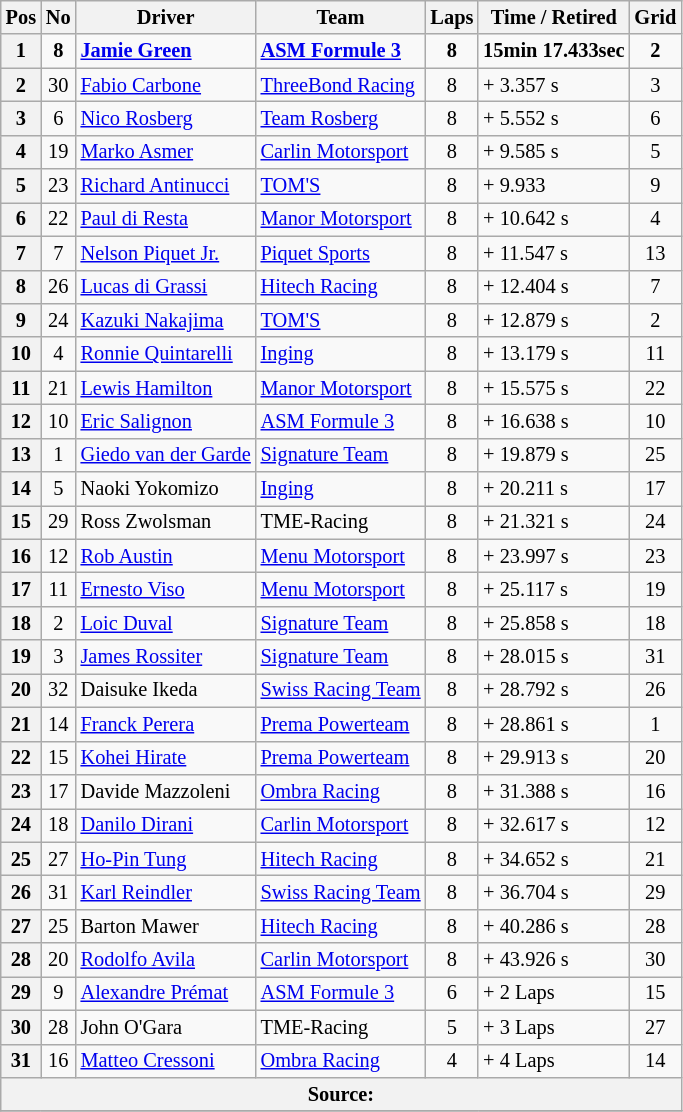<table class="wikitable" style="font-size: 85%;">
<tr>
<th>Pos</th>
<th>No</th>
<th>Driver</th>
<th>Team</th>
<th>Laps</th>
<th>Time / Retired</th>
<th>Grid</th>
</tr>
<tr>
<th>1</th>
<td align=center><strong>8</strong></td>
<td><strong> <a href='#'>Jamie Green</a></strong></td>
<td><strong><a href='#'>ASM Formule 3</a></strong></td>
<td align=center><strong>8</strong></td>
<td><strong>15min 17.433sec</strong></td>
<td align=center><strong>2</strong></td>
</tr>
<tr>
<th>2</th>
<td align=center>30</td>
<td> <a href='#'>Fabio Carbone</a></td>
<td><a href='#'>ThreeBond Racing</a></td>
<td align=center>8</td>
<td>+ 3.357 s</td>
<td align=center>3</td>
</tr>
<tr>
<th>3</th>
<td align=center>6</td>
<td> <a href='#'>Nico Rosberg</a></td>
<td><a href='#'>Team Rosberg</a></td>
<td align=center>8</td>
<td>+ 5.552 s</td>
<td align=center>6</td>
</tr>
<tr>
<th>4</th>
<td align=center>19</td>
<td> <a href='#'>Marko Asmer</a></td>
<td><a href='#'>Carlin Motorsport</a></td>
<td align=center>8</td>
<td>+ 9.585 s</td>
<td align=center>5</td>
</tr>
<tr>
<th>5</th>
<td align=center>23</td>
<td> <a href='#'>Richard Antinucci</a></td>
<td><a href='#'>TOM'S</a></td>
<td align=center>8</td>
<td>+ 9.933</td>
<td align=center>9</td>
</tr>
<tr>
<th>6</th>
<td align=center>22</td>
<td> <a href='#'>Paul di Resta</a></td>
<td><a href='#'>Manor Motorsport</a></td>
<td align=center>8</td>
<td>+ 10.642 s</td>
<td align=center>4</td>
</tr>
<tr>
<th>7</th>
<td align=center>7</td>
<td> <a href='#'>Nelson Piquet Jr.</a></td>
<td><a href='#'>Piquet Sports</a></td>
<td align=center>8</td>
<td>+ 11.547 s</td>
<td align=center>13</td>
</tr>
<tr>
<th>8</th>
<td align=center>26</td>
<td> <a href='#'>Lucas di Grassi</a></td>
<td><a href='#'>Hitech Racing</a></td>
<td align=center>8</td>
<td>+ 12.404 s</td>
<td align=center>7</td>
</tr>
<tr>
<th>9</th>
<td align=center>24</td>
<td> <a href='#'>Kazuki Nakajima</a></td>
<td><a href='#'>TOM'S</a></td>
<td align=center>8</td>
<td>+ 12.879 s</td>
<td align=center>2</td>
</tr>
<tr>
<th>10</th>
<td align=center>4</td>
<td> <a href='#'>Ronnie Quintarelli</a></td>
<td><a href='#'>Inging</a></td>
<td align=center>8</td>
<td>+ 13.179 s</td>
<td align=center>11</td>
</tr>
<tr>
<th>11</th>
<td align=center>21</td>
<td> <a href='#'>Lewis Hamilton</a></td>
<td><a href='#'>Manor Motorsport</a></td>
<td align=center>8</td>
<td>+ 15.575 s</td>
<td align=center>22</td>
</tr>
<tr>
<th>12</th>
<td align=center>10</td>
<td> <a href='#'>Eric Salignon</a></td>
<td><a href='#'>ASM Formule 3</a></td>
<td align=center>8</td>
<td>+ 16.638 s</td>
<td align=center>10</td>
</tr>
<tr>
<th>13</th>
<td align=center>1</td>
<td> <a href='#'>Giedo van der Garde</a></td>
<td><a href='#'>Signature Team</a></td>
<td align=center>8</td>
<td>+ 19.879 s</td>
<td align=center>25</td>
</tr>
<tr>
<th>14</th>
<td align=center>5</td>
<td> Naoki Yokomizo</td>
<td><a href='#'>Inging</a></td>
<td align=center>8</td>
<td>+ 20.211 s</td>
<td align=center>17</td>
</tr>
<tr>
<th>15</th>
<td align=center>29</td>
<td> Ross Zwolsman</td>
<td>TME-Racing</td>
<td align=center>8</td>
<td>+ 21.321 s</td>
<td align=center>24</td>
</tr>
<tr>
<th>16</th>
<td align=center>12</td>
<td> <a href='#'>Rob Austin</a></td>
<td><a href='#'>Menu Motorsport</a></td>
<td align=center>8</td>
<td>+ 23.997 s</td>
<td align=center>23</td>
</tr>
<tr>
<th>17</th>
<td align=center>11</td>
<td> <a href='#'>Ernesto Viso</a></td>
<td><a href='#'>Menu Motorsport</a></td>
<td align=center>8</td>
<td>+ 25.117 s</td>
<td align=center>19</td>
</tr>
<tr>
<th>18</th>
<td align=center>2</td>
<td> <a href='#'>Loic Duval</a></td>
<td><a href='#'>Signature Team</a></td>
<td align=center>8</td>
<td>+ 25.858 s</td>
<td align=center>18</td>
</tr>
<tr>
<th>19</th>
<td align=center>3</td>
<td> <a href='#'>James Rossiter</a></td>
<td><a href='#'>Signature Team</a></td>
<td align=center>8</td>
<td>+ 28.015 s</td>
<td align=center>31</td>
</tr>
<tr>
<th>20</th>
<td align=center>32</td>
<td> Daisuke Ikeda</td>
<td><a href='#'>Swiss Racing Team</a></td>
<td align=center>8</td>
<td>+ 28.792 s</td>
<td align=center>26</td>
</tr>
<tr>
<th>21</th>
<td align=center>14</td>
<td> <a href='#'>Franck Perera</a></td>
<td><a href='#'>Prema Powerteam</a></td>
<td align=center>8</td>
<td>+ 28.861 s</td>
<td align=center>1</td>
</tr>
<tr>
<th>22</th>
<td align=center>15</td>
<td> <a href='#'>Kohei Hirate</a></td>
<td><a href='#'>Prema Powerteam</a></td>
<td align=center>8</td>
<td>+ 29.913 s</td>
<td align=center>20</td>
</tr>
<tr>
<th>23</th>
<td align=center>17</td>
<td> Davide Mazzoleni</td>
<td><a href='#'>Ombra Racing</a></td>
<td align=center>8</td>
<td>+ 31.388 s</td>
<td align=center>16</td>
</tr>
<tr>
<th>24</th>
<td align=center>18</td>
<td> <a href='#'>Danilo Dirani</a></td>
<td><a href='#'>Carlin Motorsport</a></td>
<td align=center>8</td>
<td>+ 32.617 s</td>
<td align=center>12</td>
</tr>
<tr>
<th>25</th>
<td align=center>27</td>
<td> <a href='#'>Ho-Pin Tung</a></td>
<td><a href='#'>Hitech Racing</a></td>
<td align=center>8</td>
<td>+ 34.652 s</td>
<td align=center>21</td>
</tr>
<tr>
<th>26</th>
<td align=center>31</td>
<td> <a href='#'>Karl Reindler</a></td>
<td><a href='#'>Swiss Racing Team</a></td>
<td align=center>8</td>
<td>+ 36.704 s</td>
<td align=center>29</td>
</tr>
<tr>
<th>27</th>
<td align=center>25</td>
<td> Barton Mawer</td>
<td><a href='#'>Hitech Racing</a></td>
<td align=center>8</td>
<td>+ 40.286 s</td>
<td align=center>28</td>
</tr>
<tr>
<th>28</th>
<td align=center>20</td>
<td> <a href='#'>Rodolfo Avila</a></td>
<td><a href='#'>Carlin Motorsport</a></td>
<td align=center>8</td>
<td>+ 43.926 s</td>
<td align=center>30</td>
</tr>
<tr>
<th>29</th>
<td align=center>9</td>
<td> <a href='#'>Alexandre Prémat</a></td>
<td><a href='#'>ASM Formule 3</a></td>
<td align=center>6</td>
<td>+ 2 Laps</td>
<td align=center>15</td>
</tr>
<tr>
<th>30</th>
<td align=center>28</td>
<td> John O'Gara</td>
<td>TME-Racing</td>
<td align=center>5</td>
<td>+ 3 Laps</td>
<td align=center>27</td>
</tr>
<tr>
<th>31</th>
<td align=center>16</td>
<td> <a href='#'>Matteo Cressoni</a></td>
<td><a href='#'>Ombra Racing</a></td>
<td align=center>4</td>
<td>+ 4 Laps</td>
<td align=center>14</td>
</tr>
<tr>
<th colspan=7>Source: </th>
</tr>
<tr>
</tr>
</table>
